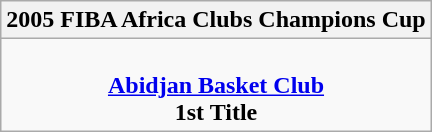<table class=wikitable style="text-align:center; margin:auto">
<tr>
<th>2005 FIBA Africa Clubs Champions Cup</th>
</tr>
<tr>
<td><br><strong><a href='#'>Abidjan Basket Club</a></strong><br><strong>1st Title</strong></td>
</tr>
</table>
